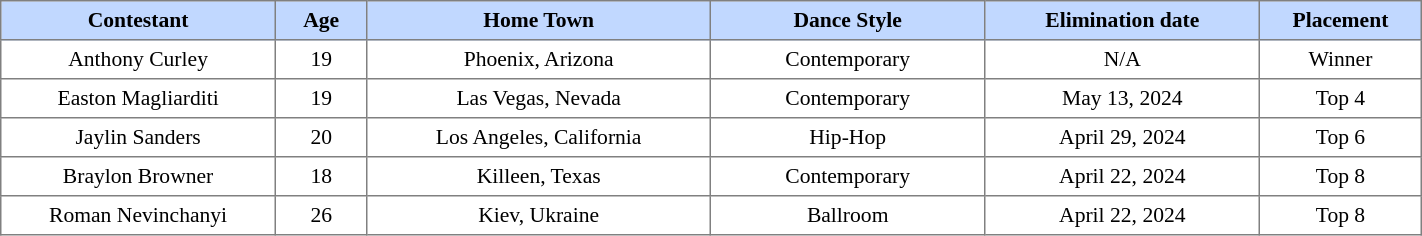<table border="1" cellpadding="4" cellspacing="0" style="text-align:center; font-size:90%; border-collapse:collapse; width:75%;">
<tr style="background:#C1D8FF;">
<th style="width:12%;">Contestant</th>
<th style="width:4%; text-align:center;">Age</th>
<th style="width:15%;">Home Town</th>
<th style="width:12%;">Dance Style</th>
<th style="width:12%;">Elimination date</th>
<th style="width:6%;">Placement</th>
</tr>
<tr>
<td>Anthony Curley</td>
<td>19</td>
<td>Phoenix, Arizona</td>
<td>Contemporary</td>
<td>N/A</td>
<td>Winner</td>
</tr>
<tr>
<td>Easton Magliarditi</td>
<td>19</td>
<td>Las Vegas, Nevada</td>
<td>Contemporary</td>
<td>May 13, 2024</td>
<td>Top 4</td>
</tr>
<tr>
<td>Jaylin Sanders</td>
<td>20</td>
<td>Los Angeles, California</td>
<td>Hip-Hop</td>
<td>April 29, 2024</td>
<td>Top 6</td>
</tr>
<tr>
<td>Braylon Browner</td>
<td>18</td>
<td>Killeen, Texas</td>
<td>Contemporary</td>
<td>April 22, 2024</td>
<td>Top 8</td>
</tr>
<tr>
<td>Roman Nevinchanyi</td>
<td>26</td>
<td>Kiev, Ukraine</td>
<td>Ballroom</td>
<td>April 22, 2024</td>
<td>Top 8</td>
</tr>
</table>
